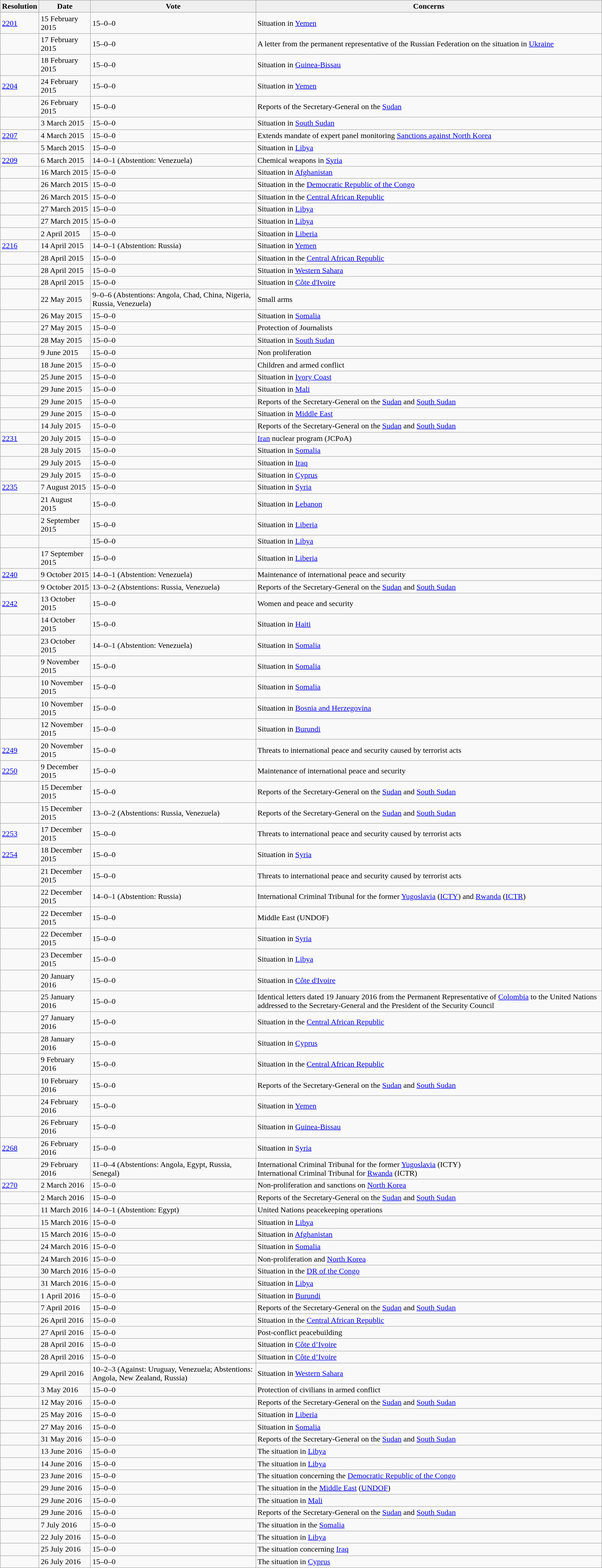<table class="wikitable sortable" align="center">
<tr>
<th style="background:#efefef;">Resolution</th>
<th style="background:#efefef;">Date</th>
<th style="background:#efefef;">Vote</th>
<th style="background:#efefef;">Concerns</th>
</tr>
<tr id="2015">
<td><a href='#'>2201</a></td>
<td>15 February 2015</td>
<td>15–0–0</td>
<td>Situation in <a href='#'>Yemen</a></td>
</tr>
<tr>
<td></td>
<td>17 February 2015</td>
<td>15–0–0</td>
<td>A letter from the permanent representative of the Russian Federation on the situation in <a href='#'>Ukraine</a></td>
</tr>
<tr>
<td></td>
<td>18 February 2015</td>
<td>15–0–0</td>
<td>Situation in <a href='#'>Guinea-Bissau</a></td>
</tr>
<tr>
<td><a href='#'>2204</a></td>
<td>24 February 2015</td>
<td>15–0–0</td>
<td>Situation in <a href='#'>Yemen</a></td>
</tr>
<tr>
<td></td>
<td>26 February 2015</td>
<td>15–0–0</td>
<td>Reports of the Secretary-General on the <a href='#'>Sudan</a></td>
</tr>
<tr>
<td></td>
<td>3 March 2015</td>
<td>15–0–0</td>
<td>Situation in <a href='#'>South Sudan</a></td>
</tr>
<tr>
<td><a href='#'>2207</a></td>
<td>4 March 2015</td>
<td>15–0–0</td>
<td>Extends mandate of expert panel monitoring <a href='#'>Sanctions against North Korea</a></td>
</tr>
<tr>
<td></td>
<td>5 March 2015</td>
<td>15–0–0</td>
<td>Situation in <a href='#'>Libya</a></td>
</tr>
<tr>
<td><a href='#'>2209</a></td>
<td>6 March 2015</td>
<td>14–0–1 (Abstention: Venezuela)</td>
<td>Chemical weapons in <a href='#'>Syria</a></td>
</tr>
<tr>
<td></td>
<td>16 March 2015</td>
<td>15–0–0</td>
<td>Situation in <a href='#'>Afghanistan</a></td>
</tr>
<tr>
<td></td>
<td>26 March 2015</td>
<td>15–0–0</td>
<td>Situation in the <a href='#'>Democratic Republic of the Congo</a></td>
</tr>
<tr>
<td></td>
<td>26 March 2015</td>
<td>15–0–0</td>
<td>Situation in the <a href='#'>Central African Republic</a></td>
</tr>
<tr>
<td></td>
<td>27 March 2015</td>
<td>15–0–0</td>
<td>Situation in <a href='#'>Libya</a></td>
</tr>
<tr>
<td></td>
<td>27 March 2015</td>
<td>15–0–0</td>
<td>Situation in <a href='#'>Libya</a></td>
</tr>
<tr>
<td></td>
<td>2 April 2015</td>
<td>15–0–0</td>
<td>Situation in <a href='#'>Liberia</a></td>
</tr>
<tr>
<td><a href='#'>2216</a></td>
<td>14 April 2015</td>
<td>14–0–1 (Abstention: Russia)</td>
<td>Situation in <a href='#'>Yemen</a></td>
</tr>
<tr>
<td></td>
<td>28 April 2015</td>
<td>15–0–0</td>
<td>Situation in the <a href='#'>Central African Republic</a></td>
</tr>
<tr>
<td></td>
<td>28 April 2015</td>
<td>15–0–0</td>
<td>Situation in <a href='#'>Western Sahara</a></td>
</tr>
<tr>
<td></td>
<td>28 April 2015</td>
<td>15–0–0</td>
<td>Situation in <a href='#'>Côte d'Ivoire</a></td>
</tr>
<tr>
<td></td>
<td>22 May 2015</td>
<td>9–0–6 (Abstentions: Angola, Chad, China, Nigeria, Russia, Venezuela)</td>
<td>Small arms</td>
</tr>
<tr>
<td></td>
<td>26 May 2015</td>
<td>15–0–0</td>
<td>Situation in <a href='#'>Somalia</a></td>
</tr>
<tr>
<td></td>
<td>27 May 2015</td>
<td>15–0–0</td>
<td>Protection of Journalists</td>
</tr>
<tr>
<td></td>
<td>28 May 2015</td>
<td>15–0–0</td>
<td>Situation in <a href='#'>South Sudan</a></td>
</tr>
<tr>
<td></td>
<td>9 June 2015</td>
<td>15–0–0</td>
<td>Non proliferation</td>
</tr>
<tr>
<td></td>
<td>18 June 2015</td>
<td>15–0–0</td>
<td>Children and armed conflict</td>
</tr>
<tr>
<td></td>
<td>25 June 2015</td>
<td>15–0–0</td>
<td>Situation in <a href='#'>Ivory Coast</a></td>
</tr>
<tr>
<td></td>
<td>29 June 2015</td>
<td>15–0–0</td>
<td>Situation in <a href='#'>Mali</a></td>
</tr>
<tr>
<td></td>
<td>29 June 2015</td>
<td>15–0–0</td>
<td>Reports of the Secretary-General on the <a href='#'>Sudan</a> and <a href='#'>South Sudan</a></td>
</tr>
<tr>
<td></td>
<td>29 June 2015</td>
<td>15–0–0</td>
<td>Situation in <a href='#'>Middle East</a></td>
</tr>
<tr>
<td></td>
<td>14 July 2015</td>
<td>15–0–0</td>
<td>Reports of the Secretary-General on the <a href='#'>Sudan</a> and <a href='#'>South Sudan</a></td>
</tr>
<tr>
<td><a href='#'>2231</a></td>
<td>20 July 2015</td>
<td>15–0–0</td>
<td><a href='#'>Iran</a> nuclear program (JCPoA)</td>
</tr>
<tr>
<td></td>
<td>28 July 2015</td>
<td>15–0–0</td>
<td>Situation in <a href='#'>Somalia</a></td>
</tr>
<tr>
<td></td>
<td>29 July 2015</td>
<td>15–0–0</td>
<td>Situation in <a href='#'>Iraq</a></td>
</tr>
<tr>
<td></td>
<td>29 July 2015</td>
<td>15–0–0</td>
<td>Situation in <a href='#'>Cyprus</a></td>
</tr>
<tr>
<td><a href='#'>2235</a></td>
<td>7 August 2015</td>
<td>15–0–0</td>
<td>Situation in <a href='#'>Syria</a></td>
</tr>
<tr>
<td></td>
<td>21 August 2015</td>
<td>15–0–0</td>
<td>Situation in <a href='#'>Lebanon</a></td>
</tr>
<tr>
<td></td>
<td>2 September 2015</td>
<td>15–0–0</td>
<td>Situation in <a href='#'>Liberia</a></td>
</tr>
<tr>
<td></td>
<td></td>
<td>15–0–0</td>
<td>Situation in <a href='#'>Libya</a></td>
</tr>
<tr>
<td></td>
<td>17 September 2015</td>
<td>15–0–0</td>
<td>Situation in <a href='#'>Liberia</a></td>
</tr>
<tr>
<td><a href='#'>2240</a></td>
<td>9 October 2015</td>
<td>14–0–1 (Abstention: Venezuela)</td>
<td>Maintenance of international peace and security</td>
</tr>
<tr>
<td></td>
<td>9 October 2015</td>
<td>13–0–2 (Abstentions: Russia, Venezuela)</td>
<td>Reports of the Secretary-General on the <a href='#'>Sudan</a> and <a href='#'>South Sudan</a></td>
</tr>
<tr>
<td><a href='#'>2242</a></td>
<td>13 October 2015</td>
<td>15–0–0</td>
<td>Women and peace and security</td>
</tr>
<tr>
<td></td>
<td>14 October 2015</td>
<td>15–0–0</td>
<td>Situation in <a href='#'>Haiti</a></td>
</tr>
<tr>
<td></td>
<td>23 October 2015</td>
<td>14–0–1 (Abstention: Venezuela)</td>
<td>Situation in <a href='#'>Somalia</a></td>
</tr>
<tr>
<td></td>
<td>9 November 2015</td>
<td>15–0–0</td>
<td>Situation in <a href='#'>Somalia</a></td>
</tr>
<tr>
<td></td>
<td>10 November 2015</td>
<td>15–0–0</td>
<td>Situation in <a href='#'>Somalia</a></td>
</tr>
<tr>
<td></td>
<td>10 November 2015</td>
<td>15–0–0</td>
<td>Situation in <a href='#'>Bosnia and Herzegovina</a></td>
</tr>
<tr>
<td></td>
<td>12 November 2015</td>
<td>15–0–0</td>
<td>Situation in <a href='#'>Burundi</a></td>
</tr>
<tr>
<td><a href='#'>2249</a></td>
<td>20 November 2015</td>
<td>15–0–0</td>
<td>Threats to international peace and security caused by terrorist acts</td>
</tr>
<tr>
<td><a href='#'>2250</a></td>
<td>9 December 2015</td>
<td>15–0–0</td>
<td>Maintenance of international peace and security</td>
</tr>
<tr>
<td></td>
<td>15 December 2015</td>
<td>15–0–0</td>
<td>Reports of the Secretary-General on the <a href='#'>Sudan</a> and <a href='#'>South Sudan</a></td>
</tr>
<tr>
<td></td>
<td>15 December 2015</td>
<td>13–0–2 (Abstentions: Russia, Venezuela)</td>
<td>Reports of the Secretary-General on the <a href='#'>Sudan</a> and <a href='#'>South Sudan</a></td>
</tr>
<tr>
<td><a href='#'>2253</a></td>
<td>17 December 2015</td>
<td>15–0–0</td>
<td>Threats to international peace and security caused by terrorist acts</td>
</tr>
<tr>
<td><a href='#'>2254</a></td>
<td>18 December 2015</td>
<td>15–0–0</td>
<td>Situation in <a href='#'>Syria</a></td>
</tr>
<tr>
<td></td>
<td>21 December 2015</td>
<td>15–0–0</td>
<td>Threats to international peace and security caused by terrorist acts</td>
</tr>
<tr>
<td></td>
<td>22 December 2015</td>
<td>14–0–1 (Abstention: Russia)</td>
<td>International Criminal Tribunal for the former <a href='#'>Yugoslavia</a> (<a href='#'>ICTY</a>) and <a href='#'>Rwanda</a> (<a href='#'>ICTR</a>)</td>
</tr>
<tr>
<td></td>
<td>22 December 2015</td>
<td>15–0–0</td>
<td>Middle East (UNDOF)</td>
</tr>
<tr>
<td></td>
<td>22 December 2015</td>
<td>15–0–0</td>
<td>Situation in <a href='#'>Syria</a></td>
</tr>
<tr>
<td></td>
<td>23 December 2015</td>
<td>15–0–0</td>
<td>Situation in <a href='#'>Libya</a></td>
</tr>
<tr id="2016">
<td></td>
<td>20 January 2016</td>
<td>15–0–0</td>
<td>Situation in <a href='#'>Côte d'Ivoire</a></td>
</tr>
<tr>
<td></td>
<td>25 January 2016</td>
<td>15–0–0</td>
<td>Identical letters dated 19 January 2016 from the Permanent Representative of <a href='#'>Colombia</a> to the United Nations addressed to the Secretary-General and the President of the Security Council</td>
</tr>
<tr>
<td></td>
<td>27 January 2016</td>
<td>15–0–0</td>
<td>Situation in the <a href='#'>Central African Republic</a></td>
</tr>
<tr>
<td></td>
<td>28 January 2016</td>
<td>15–0–0</td>
<td>Situation in <a href='#'>Cyprus</a></td>
</tr>
<tr>
<td></td>
<td>9 February 2016</td>
<td>15–0–0</td>
<td>Situation in the <a href='#'>Central African Republic</a></td>
</tr>
<tr>
<td></td>
<td>10 February 2016</td>
<td>15–0–0</td>
<td>Reports of the Secretary-General on the <a href='#'>Sudan</a> and <a href='#'>South Sudan</a></td>
</tr>
<tr>
<td></td>
<td>24 February 2016</td>
<td>15–0–0</td>
<td>Situation in <a href='#'>Yemen</a></td>
</tr>
<tr>
<td></td>
<td>26 February 2016</td>
<td>15–0–0</td>
<td>Situation in <a href='#'>Guinea-Bissau</a></td>
</tr>
<tr>
<td><a href='#'>2268</a></td>
<td>26 February 2016</td>
<td>15–0–0</td>
<td>Situation in <a href='#'>Syria</a></td>
</tr>
<tr>
<td></td>
<td>29 February 2016</td>
<td>11–0–4 (Abstentions: Angola, Egypt, Russia, Senegal)</td>
<td>International Criminal Tribunal for the former <a href='#'>Yugoslavia</a> (ICTY)<br>International Criminal Tribunal for <a href='#'>Rwanda</a> (ICTR)</td>
</tr>
<tr>
<td><a href='#'>2270</a></td>
<td>2 March 2016</td>
<td>15–0–0</td>
<td>Non-proliferation and sanctions on <a href='#'>North Korea</a></td>
</tr>
<tr>
<td></td>
<td>2 March 2016</td>
<td>15–0–0</td>
<td>Reports of the Secretary-General on the <a href='#'>Sudan</a> and <a href='#'>South Sudan</a></td>
</tr>
<tr>
<td></td>
<td>11 March 2016</td>
<td>14–0–1 (Abstention: Egypt)</td>
<td>United Nations peacekeeping operations</td>
</tr>
<tr>
<td></td>
<td>15 March 2016</td>
<td>15–0–0</td>
<td>Situation in <a href='#'>Libya</a></td>
</tr>
<tr>
<td></td>
<td>15 March 2016</td>
<td>15–0–0</td>
<td>Situation in <a href='#'>Afghanistan</a></td>
</tr>
<tr>
<td></td>
<td>24 March 2016</td>
<td>15–0–0</td>
<td>Situation in <a href='#'>Somalia</a></td>
</tr>
<tr>
<td></td>
<td>24 March 2016</td>
<td>15–0–0</td>
<td>Non-proliferation and <a href='#'>North Korea</a></td>
</tr>
<tr>
<td></td>
<td>30 March 2016</td>
<td>15–0–0</td>
<td>Situation in the <a href='#'>DR of the Congo</a></td>
</tr>
<tr>
<td></td>
<td>31 March 2016</td>
<td>15–0–0</td>
<td>Situation in <a href='#'>Libya</a></td>
</tr>
<tr>
<td></td>
<td>1 April 2016</td>
<td>15–0–0</td>
<td>Situation in <a href='#'>Burundi</a></td>
</tr>
<tr>
<td></td>
<td>7 April 2016</td>
<td>15–0–0</td>
<td>Reports of the Secretary-General on the <a href='#'>Sudan</a> and <a href='#'>South Sudan</a></td>
</tr>
<tr>
<td></td>
<td>26 April 2016</td>
<td>15–0–0</td>
<td>Situation in the <a href='#'>Central African Republic</a></td>
</tr>
<tr>
<td></td>
<td>27 April 2016</td>
<td>15–0–0</td>
<td>Post-conflict peacebuilding</td>
</tr>
<tr>
<td></td>
<td>28 April 2016</td>
<td>15–0–0</td>
<td>Situation in <a href='#'>Côte d’Ivoire</a></td>
</tr>
<tr>
<td></td>
<td>28 April 2016</td>
<td>15–0–0</td>
<td>Situation in <a href='#'>Côte d’Ivoire</a></td>
</tr>
<tr>
<td></td>
<td>29 April 2016</td>
<td>10–2–3 (Against: Uruguay, Venezuela; Abstentions: Angola, New Zealand, Russia)</td>
<td>Situation in <a href='#'>Western Sahara</a></td>
</tr>
<tr>
<td></td>
<td>3 May 2016</td>
<td>15–0–0</td>
<td>Protection of civilians in armed conflict</td>
</tr>
<tr>
<td></td>
<td>12 May 2016</td>
<td>15–0–0</td>
<td>Reports of the Secretary-General on the <a href='#'>Sudan</a> and <a href='#'>South Sudan</a></td>
</tr>
<tr>
<td></td>
<td>25 May 2016</td>
<td>15–0–0</td>
<td>Situation in <a href='#'>Liberia</a></td>
</tr>
<tr>
<td></td>
<td>27 May 2016</td>
<td>15–0–0</td>
<td>Situation in <a href='#'>Somalia</a></td>
</tr>
<tr>
<td></td>
<td>31 May 2016</td>
<td>15–0–0</td>
<td>Reports of the Secretary-General on the <a href='#'>Sudan</a> and <a href='#'>South Sudan</a></td>
</tr>
<tr>
<td></td>
<td>13 June 2016</td>
<td>15–0–0</td>
<td>The situation in <a href='#'>Libya</a></td>
</tr>
<tr>
<td></td>
<td>14 June 2016</td>
<td>15–0–0</td>
<td>The situation in <a href='#'>Libya</a></td>
</tr>
<tr>
<td></td>
<td>23 June 2016</td>
<td>15–0–0</td>
<td>The situation concerning the <a href='#'>Democratic Republic of the Congo</a></td>
</tr>
<tr>
<td></td>
<td>29 June 2016</td>
<td>15–0–0</td>
<td>The situation in the <a href='#'>Middle East</a> (<a href='#'>UNDOF</a>)</td>
</tr>
<tr>
<td></td>
<td>29 June 2016</td>
<td>15–0–0</td>
<td>The situation in <a href='#'>Mali</a></td>
</tr>
<tr>
<td></td>
<td>29 June 2016</td>
<td>15–0–0</td>
<td>Reports of the Secretary-General on the <a href='#'>Sudan</a> and <a href='#'>South Sudan</a></td>
</tr>
<tr>
<td></td>
<td>7 July 2016</td>
<td>15–0–0</td>
<td>The situation in the <a href='#'>Somalia</a></td>
</tr>
<tr>
<td></td>
<td>22 July 2016</td>
<td>15–0–0</td>
<td>The situation in <a href='#'>Libya</a></td>
</tr>
<tr>
<td></td>
<td>25 July 2016</td>
<td>15–0–0</td>
<td>The situation concerning <a href='#'>Iraq</a></td>
</tr>
<tr>
<td></td>
<td>26 July 2016</td>
<td>15–0–0</td>
<td>The situation in <a href='#'>Cyprus</a></td>
</tr>
</table>
